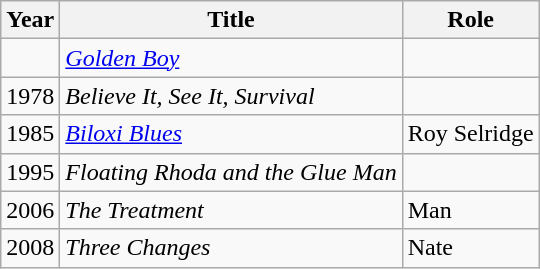<table class="wikitable plainrowheaders sortable">
<tr>
<th>Year</th>
<th>Title</th>
<th>Role</th>
</tr>
<tr>
<td></td>
<td><em><a href='#'>Golden Boy</a></em></td>
<td></td>
</tr>
<tr>
<td>1978</td>
<td><em>Believe It, See It, Survival</em></td>
<td></td>
</tr>
<tr>
<td>1985</td>
<td><em><a href='#'>Biloxi Blues</a></em></td>
<td>Roy Selridge</td>
</tr>
<tr>
<td>1995</td>
<td><em>Floating Rhoda and the Glue Man</em></td>
<td></td>
</tr>
<tr>
<td>2006</td>
<td data-sort-value="Treatment, The"><em>The Treatment</em></td>
<td>Man</td>
</tr>
<tr>
<td>2008</td>
<td><em>Three Changes</em></td>
<td>Nate</td>
</tr>
</table>
